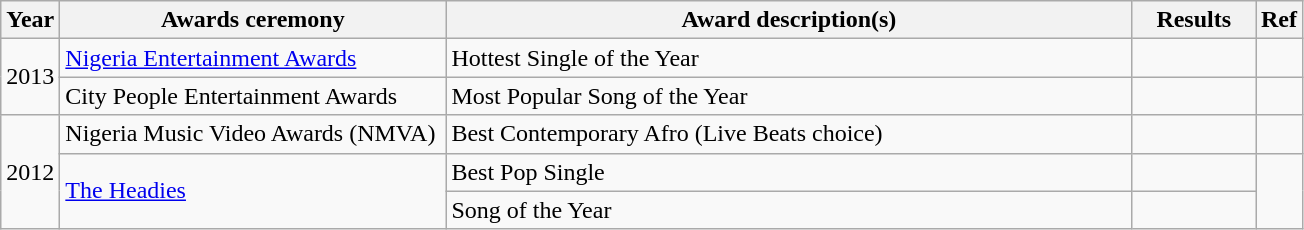<table class="wikitable">
<tr>
<th>Year</th>
<th width="250">Awards ceremony</th>
<th width="450">Award description(s)</th>
<th width="75">Results</th>
<th>Ref</th>
</tr>
<tr>
<td rowspan="2">2013</td>
<td><a href='#'>Nigeria Entertainment Awards</a></td>
<td>Hottest Single of the Year</td>
<td></td>
<td></td>
</tr>
<tr>
<td>City People Entertainment Awards</td>
<td>Most Popular Song of the Year</td>
<td></td>
<td></td>
</tr>
<tr>
<td rowspan="3">2012</td>
<td>Nigeria Music Video Awards (NMVA)</td>
<td>Best Contemporary Afro (Live Beats choice)</td>
<td></td>
<td></td>
</tr>
<tr>
<td rowspan="2"><a href='#'>The Headies</a></td>
<td>Best Pop Single</td>
<td></td>
<td rowspan="2"></td>
</tr>
<tr>
<td>Song of the Year</td>
<td></td>
</tr>
</table>
